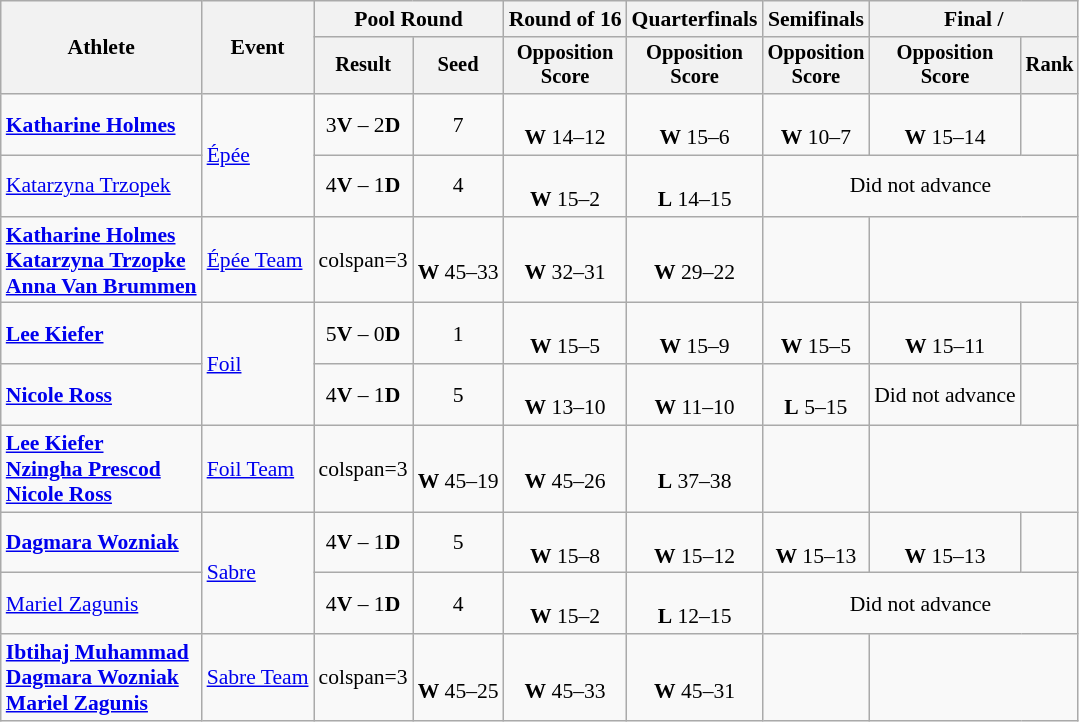<table class=wikitable style="font-size:90%">
<tr>
<th rowspan="2">Athlete</th>
<th rowspan="2">Event</th>
<th colspan=2>Pool Round</th>
<th>Round of 16</th>
<th>Quarterfinals</th>
<th>Semifinals</th>
<th colspan=2>Final / </th>
</tr>
<tr style="font-size:95%">
<th>Result</th>
<th>Seed</th>
<th>Opposition<br>Score</th>
<th>Opposition<br>Score</th>
<th>Opposition<br>Score</th>
<th>Opposition<br>Score</th>
<th>Rank</th>
</tr>
<tr align=center>
<td align=left><strong><a href='#'>Katharine Holmes</a></strong></td>
<td align=left rowspan=2><a href='#'>Épée</a></td>
<td>3<strong>V</strong> – 2<strong>D</strong></td>
<td>7</td>
<td><br><strong>W</strong> 14–12</td>
<td><br><strong>W</strong> 15–6</td>
<td><br><strong>W</strong> 10–7</td>
<td><br><strong>W</strong> 15–14</td>
<td></td>
</tr>
<tr align=center>
<td align=left><a href='#'>Katarzyna Trzopek</a></td>
<td>4<strong>V</strong> – 1<strong>D</strong></td>
<td>4</td>
<td><br><strong>W</strong> 15–2</td>
<td><br><strong>L</strong> 14–15</td>
<td colspan=3>Did not advance</td>
</tr>
<tr align=center>
<td align=left><strong><a href='#'>Katharine Holmes</a><br><a href='#'>Katarzyna Trzopke</a><br><a href='#'>Anna Van Brummen</a></strong></td>
<td align=left><a href='#'>Épée Team</a></td>
<td>colspan=3 </td>
<td><br><strong>W</strong> 45–33</td>
<td><br><strong>W</strong> 32–31</td>
<td><br><strong>W</strong> 29–22</td>
<td></td>
</tr>
<tr align=center>
<td align=left><strong><a href='#'>Lee Kiefer</a></strong></td>
<td align=left rowspan=2><a href='#'>Foil</a></td>
<td>5<strong>V</strong> – 0<strong>D</strong></td>
<td>1</td>
<td><br><strong>W</strong> 15–5</td>
<td><br><strong>W</strong> 15–9</td>
<td><br><strong>W</strong> 15–5</td>
<td><br><strong>W</strong> 15–11</td>
<td></td>
</tr>
<tr align=center>
<td align=left><strong><a href='#'>Nicole Ross</a></strong></td>
<td>4<strong>V</strong> – 1<strong>D</strong></td>
<td>5</td>
<td><br><strong>W</strong> 13–10</td>
<td><br><strong>W</strong> 11–10</td>
<td><br><strong>L</strong> 5–15</td>
<td>Did not advance</td>
<td></td>
</tr>
<tr align=center>
<td align=left><strong><a href='#'>Lee Kiefer</a><br><a href='#'>Nzingha Prescod</a><br><a href='#'>Nicole Ross</a></strong></td>
<td align=left><a href='#'>Foil Team</a></td>
<td>colspan=3 </td>
<td><br><strong>W</strong> 45–19</td>
<td><br><strong>W</strong> 45–26</td>
<td><br><strong>L</strong> 37–38</td>
<td></td>
</tr>
<tr align=center>
<td align=left><strong><a href='#'>Dagmara Wozniak</a></strong></td>
<td align=left rowspan=2><a href='#'>Sabre</a></td>
<td>4<strong>V</strong> – 1<strong>D</strong></td>
<td>5</td>
<td><br><strong>W</strong> 15–8</td>
<td><br><strong>W</strong> 15–12</td>
<td><br><strong>W</strong> 15–13</td>
<td><br><strong>W</strong> 15–13</td>
<td></td>
</tr>
<tr align=center>
<td align=left><a href='#'>Mariel Zagunis</a></td>
<td>4<strong>V</strong> – 1<strong>D</strong></td>
<td>4</td>
<td><br><strong>W</strong> 15–2</td>
<td><br><strong>L</strong> 12–15</td>
<td colspan=3>Did not advance</td>
</tr>
<tr align=center>
<td align=left><strong><a href='#'>Ibtihaj Muhammad</a><br><a href='#'>Dagmara Wozniak</a><br><a href='#'>Mariel Zagunis</a></strong></td>
<td align=left><a href='#'>Sabre Team</a></td>
<td>colspan=3 </td>
<td><br><strong>W</strong> 45–25</td>
<td><br><strong>W</strong> 45–33</td>
<td><br><strong>W</strong> 45–31</td>
<td></td>
</tr>
</table>
